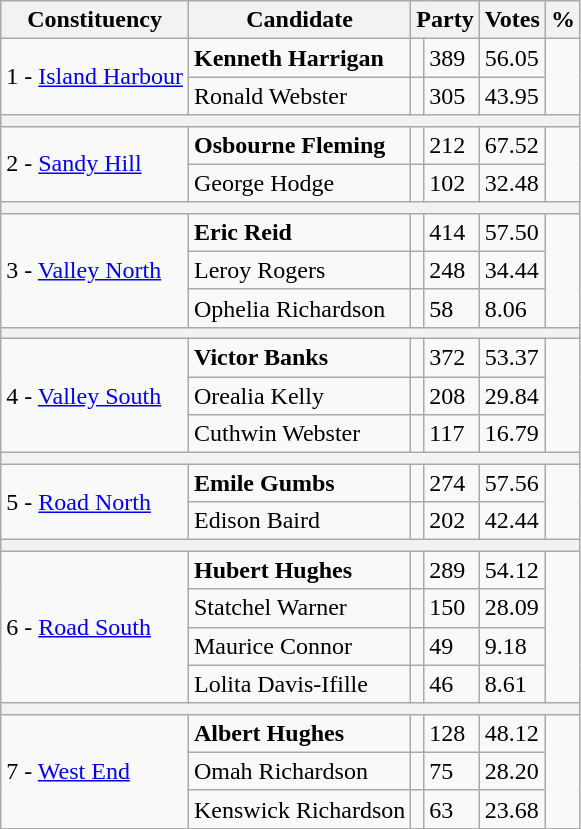<table class="wikitable">
<tr>
<th>Constituency</th>
<th>Candidate</th>
<th colspan=2>Party</th>
<th>Votes</th>
<th>%</th>
</tr>
<tr>
<td rowspan=2>1 - <a href='#'>Island Harbour</a></td>
<td><strong>Kenneth Harrigan</strong></td>
<td></td>
<td>389</td>
<td>56.05</td>
</tr>
<tr>
<td>Ronald Webster</td>
<td></td>
<td>305</td>
<td>43.95</td>
</tr>
<tr>
<th colspan=6></th>
</tr>
<tr>
<td rowspan=2>2 - <a href='#'>Sandy Hill</a></td>
<td><strong>Osbourne Fleming</strong></td>
<td></td>
<td>212</td>
<td>67.52</td>
</tr>
<tr>
<td>George Hodge</td>
<td></td>
<td>102</td>
<td>32.48</td>
</tr>
<tr>
<th colspan=6></th>
</tr>
<tr>
<td rowspan=3>3 - <a href='#'>Valley North</a></td>
<td><strong>Eric Reid</strong></td>
<td></td>
<td>414</td>
<td>57.50</td>
</tr>
<tr>
<td>Leroy Rogers</td>
<td></td>
<td>248</td>
<td>34.44</td>
</tr>
<tr>
<td>Ophelia Richardson</td>
<td></td>
<td>58</td>
<td>8.06</td>
</tr>
<tr>
<th colspan=6></th>
</tr>
<tr>
<td rowspan=3>4 - <a href='#'>Valley South</a></td>
<td><strong>Victor Banks</strong></td>
<td></td>
<td>372</td>
<td>53.37</td>
</tr>
<tr>
<td>Orealia Kelly</td>
<td></td>
<td>208</td>
<td>29.84</td>
</tr>
<tr>
<td>Cuthwin Webster</td>
<td></td>
<td>117</td>
<td>16.79</td>
</tr>
<tr>
<th colspan=6></th>
</tr>
<tr>
<td rowspan=2>5 - <a href='#'>Road North</a></td>
<td><strong>Emile Gumbs</strong></td>
<td></td>
<td>274</td>
<td>57.56</td>
</tr>
<tr>
<td>Edison Baird</td>
<td></td>
<td>202</td>
<td>42.44</td>
</tr>
<tr>
<th colspan=6></th>
</tr>
<tr>
<td rowspan=4>6 - <a href='#'>Road South</a></td>
<td><strong>Hubert Hughes</strong></td>
<td></td>
<td>289</td>
<td>54.12</td>
</tr>
<tr>
<td>Statchel Warner</td>
<td></td>
<td>150</td>
<td>28.09</td>
</tr>
<tr>
<td>Maurice Connor</td>
<td></td>
<td>49</td>
<td>9.18</td>
</tr>
<tr>
<td>Lolita Davis-Ifille</td>
<td></td>
<td>46</td>
<td>8.61</td>
</tr>
<tr>
<th colspan=6></th>
</tr>
<tr>
<td rowspan=3>7 - <a href='#'>West End</a></td>
<td><strong>Albert Hughes</strong></td>
<td></td>
<td>128</td>
<td>48.12</td>
</tr>
<tr>
<td>Omah Richardson</td>
<td></td>
<td>75</td>
<td>28.20</td>
</tr>
<tr>
<td>Kenswick Richardson</td>
<td></td>
<td>63</td>
<td>23.68</td>
</tr>
</table>
